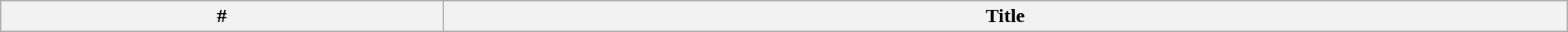<table class="wikitable" width="100%" style="margin-right: 0;">
<tr>
<th>#</th>
<th>Title<br>




</th>
</tr>
</table>
